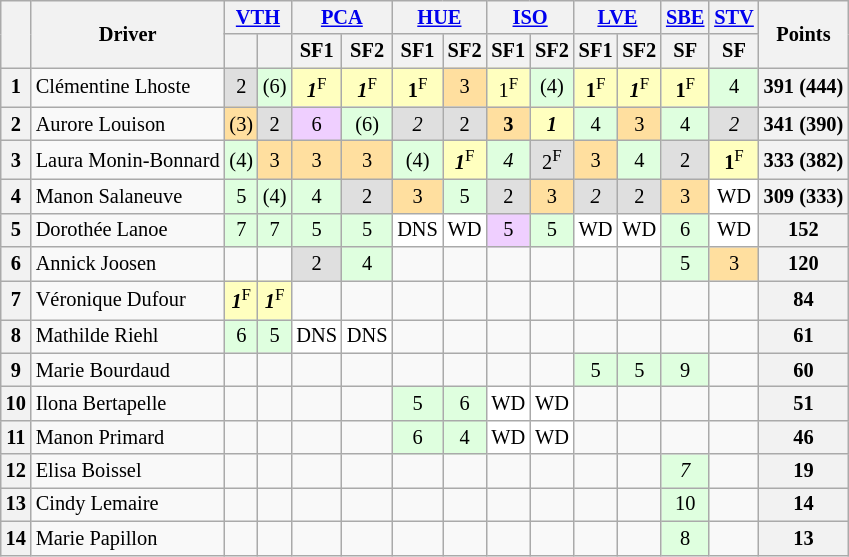<table align=left| class="wikitable" style="font-size: 85%; text-align: center">
<tr valign="top">
<th rowspan=2 valign=middle></th>
<th rowspan=2 valign=middle>Driver</th>
<th colspan=2><a href='#'>VTH</a><br></th>
<th colspan=2><a href='#'>PCA</a><br></th>
<th colspan=2><a href='#'>HUE</a><br></th>
<th colspan=2><a href='#'>ISO</a><br></th>
<th colspan=2><a href='#'>LVE</a><br></th>
<th><a href='#'>SBE</a><br></th>
<th><a href='#'>STV</a><br></th>
<th rowspan=2 valign=middle>Points</th>
</tr>
<tr>
<th></th>
<th></th>
<th>SF1</th>
<th>SF2</th>
<th>SF1</th>
<th>SF2</th>
<th>SF1</th>
<th>SF2</th>
<th>SF1</th>
<th>SF2</th>
<th>SF</th>
<th>SF</th>
</tr>
<tr>
<th>1</th>
<td align=left> Clémentine Lhoste</td>
<td style="background:#DFDFDF;">2</td>
<td style="background:#DFFFDF;">(6)</td>
<td style="background:#FFFFBF;"><strong><em>1</em></strong><sup>F</sup></td>
<td style="background:#FFFFBF;"><strong><em>1</em></strong><sup>F</sup></td>
<td style="background:#FFFFBF;"><strong>1</strong><sup>F</sup></td>
<td style="background:#FFDF9F;">3</td>
<td style="background:#FFFFBF;">1<sup>F</sup></td>
<td style="background:#DFFFDF;">(4)</td>
<td style="background:#FFFFBF;"><strong>1</strong><sup>F</sup></td>
<td style="background:#FFFFBF;"><strong><em>1</em></strong><sup>F</sup></td>
<td style="background:#FFFFBF;"><strong>1</strong><sup>F</sup></td>
<td style="background:#DFFFDF;">4</td>
<th>391 (444)</th>
</tr>
<tr>
<th>2</th>
<td align=left> Aurore Louison</td>
<td style="background:#FFDF9F;">(3)</td>
<td style="background:#DFDFDF;">2</td>
<td style="background:#EFCFFF;">6</td>
<td style="background:#DFFFDF;">(6)</td>
<td style="background:#DFDFDF;"><em>2</em></td>
<td style="background:#DFDFDF;">2</td>
<td style="background:#FFDF9F;"><strong>3</strong></td>
<td style="background:#FFFFBF;"><strong><em>1</em></strong></td>
<td style="background:#DFFFDF;">4</td>
<td style="background:#FFDF9F;">3</td>
<td style="background:#DFFFDF;">4</td>
<td style="background:#DFDFDF;"><em>2</em></td>
<th>341 (390)</th>
</tr>
<tr>
<th>3</th>
<td align=left> Laura Monin-Bonnard</td>
<td style="background:#DFFFDF;">(4)</td>
<td style="background:#FFDF9F;">3</td>
<td style="background:#FFDF9F;">3</td>
<td style="background:#FFDF9F;">3</td>
<td style="background:#DFFFDF;">(4)</td>
<td style="background:#FFFFBF;"><strong><em>1</em></strong><sup>F</sup></td>
<td style="background:#DFFFDF;"><em>4</em></td>
<td style="background:#DFDFDF;">2<sup>F</sup></td>
<td style="background:#FFDF9F;">3</td>
<td style="background:#DFFFDF;">4</td>
<td style="background:#DFDFDF;">2</td>
<td style="background:#FFFFBF;"><strong>1</strong><sup>F</sup></td>
<th>333 (382)</th>
</tr>
<tr>
<th>4</th>
<td align=left> Manon Salaneuve</td>
<td style="background:#DFFFDF;">5</td>
<td style="background:#DFFFDF;">(4)</td>
<td style="background:#DFFFDF;">4</td>
<td style="background:#DFDFDF;">2</td>
<td style="background:#FFDF9F;">3</td>
<td style="background:#DFFFDF;">5</td>
<td style="background:#DFDFDF;">2</td>
<td style="background:#FFDF9F;">3</td>
<td style="background:#DFDFDF;"><em>2</em></td>
<td style="background:#DFDFDF;">2</td>
<td style="background:#FFDF9F;">3</td>
<td style="background:#FFFFFF;">WD</td>
<th>309 (333)</th>
</tr>
<tr>
<th>5</th>
<td align=left> Dorothée Lanoe</td>
<td style="background:#DFFFDF;">7</td>
<td style="background:#DFFFDF;">7</td>
<td style="background:#DFFFDF;">5</td>
<td style="background:#DFFFDF;">5</td>
<td style="background:#FFFFFF;">DNS</td>
<td style="background:#FFFFFF;">WD</td>
<td style="background:#EFCFFF;">5</td>
<td style="background:#DFFFDF;">5</td>
<td style="background:#FFFFFF;">WD</td>
<td style="background:#FFFFFF;">WD</td>
<td style="background:#DFFFDF;">6</td>
<td style="background:#FFFFFF;">WD</td>
<th>152</th>
</tr>
<tr>
<th>6</th>
<td align=left> Annick Joosen</td>
<td></td>
<td></td>
<td style="background:#DFDFDF;">2</td>
<td style="background:#DFFFDF;">4</td>
<td></td>
<td></td>
<td></td>
<td></td>
<td></td>
<td></td>
<td style="background:#DFFFDF;">5</td>
<td style="background:#FFDF9F;">3</td>
<th>120</th>
</tr>
<tr>
<th>7</th>
<td align=left> Véronique Dufour</td>
<td style="background:#FFFFBF;"><strong><em>1</em></strong><sup>F</sup></td>
<td style="background:#FFFFBF;"><strong><em>1</em></strong><sup>F</sup></td>
<td></td>
<td></td>
<td></td>
<td></td>
<td></td>
<td></td>
<td></td>
<td></td>
<td></td>
<td></td>
<th>84</th>
</tr>
<tr>
<th>8</th>
<td align=left> Mathilde Riehl</td>
<td style="background:#DFFFDF;">6</td>
<td style="background:#DFFFDF;">5</td>
<td style="background:#FFFFFF;">DNS</td>
<td style="background:#FFFFFF;">DNS</td>
<td></td>
<td></td>
<td></td>
<td></td>
<td></td>
<td></td>
<td></td>
<td></td>
<th>61</th>
</tr>
<tr>
<th>9</th>
<td align=left> Marie Bourdaud</td>
<td></td>
<td></td>
<td></td>
<td></td>
<td></td>
<td></td>
<td></td>
<td></td>
<td style="background:#DFFFDF;">5</td>
<td style="background:#DFFFDF;">5</td>
<td style="background:#DFFFDF;">9</td>
<td></td>
<th>60</th>
</tr>
<tr>
<th>10</th>
<td align=left> Ilona Bertapelle</td>
<td></td>
<td></td>
<td></td>
<td></td>
<td style="background:#DFFFDF;">5</td>
<td style="background:#DFFFDF;">6</td>
<td style="background:#FFFFFF;">WD</td>
<td style="background:#FFFFFF;">WD</td>
<td></td>
<td></td>
<td></td>
<td></td>
<th>51</th>
</tr>
<tr>
<th>11</th>
<td align=left> Manon Primard</td>
<td></td>
<td></td>
<td></td>
<td></td>
<td style="background:#DFFFDF;">6</td>
<td style="background:#DFFFDF;">4</td>
<td style="background:#FFFFFF;">WD</td>
<td style="background:#FFFFFF;">WD</td>
<td></td>
<td></td>
<td></td>
<td></td>
<th>46</th>
</tr>
<tr>
<th>12</th>
<td align=left> Elisa Boissel</td>
<td></td>
<td></td>
<td></td>
<td></td>
<td></td>
<td></td>
<td></td>
<td></td>
<td></td>
<td></td>
<td style="background:#DFFFDF;"><em>7</em></td>
<td></td>
<th>19</th>
</tr>
<tr>
<th>13</th>
<td align=left> Cindy Lemaire</td>
<td></td>
<td></td>
<td></td>
<td></td>
<td></td>
<td></td>
<td></td>
<td></td>
<td></td>
<td></td>
<td style="background:#DFFFDF;">10</td>
<td></td>
<th>14</th>
</tr>
<tr>
<th>14</th>
<td align=left> Marie Papillon</td>
<td></td>
<td></td>
<td></td>
<td></td>
<td></td>
<td></td>
<td></td>
<td></td>
<td></td>
<td></td>
<td style="background:#DFFFDF;">8</td>
<td></td>
<th>13</th>
</tr>
</table>
